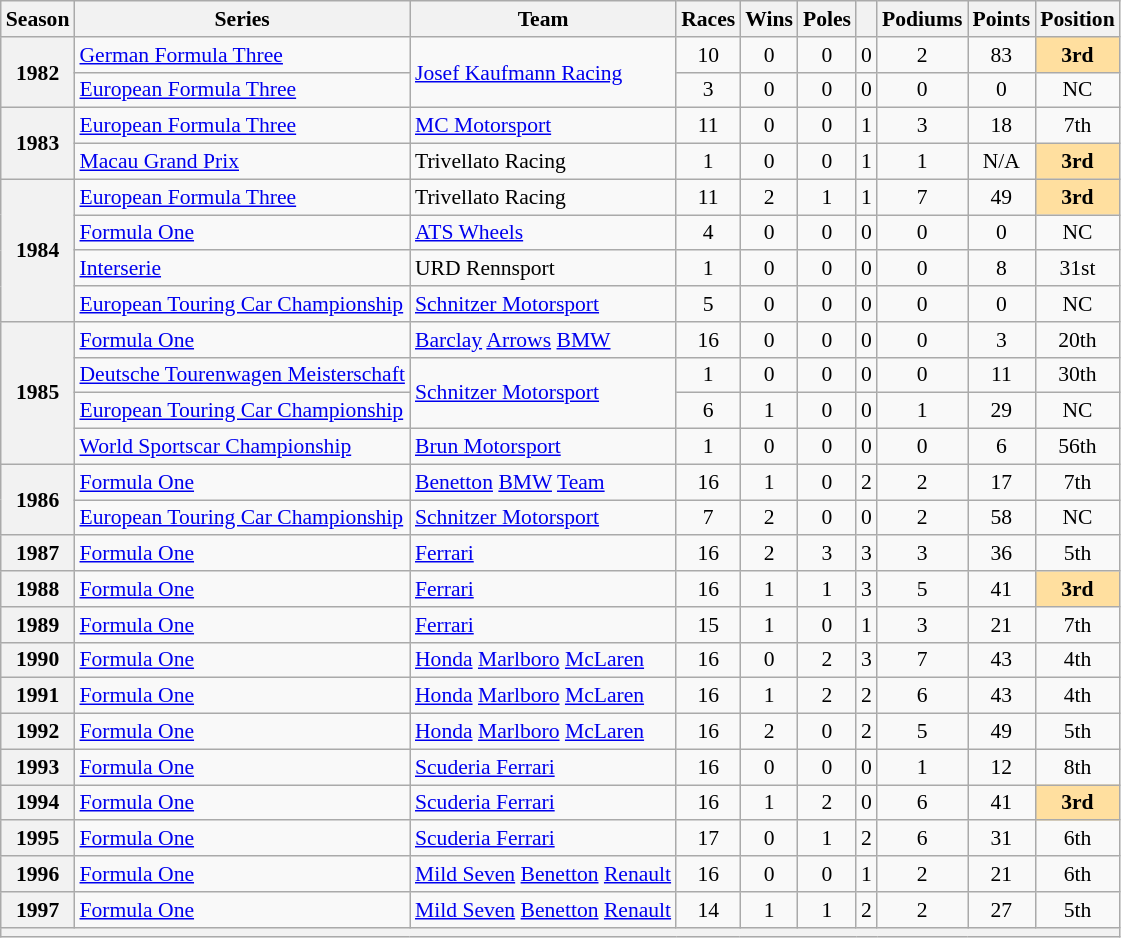<table class="wikitable" style="font-size: 90%; text-align:center">
<tr>
<th>Season</th>
<th>Series</th>
<th>Team</th>
<th>Races</th>
<th>Wins</th>
<th>Poles</th>
<th></th>
<th>Podiums</th>
<th>Points</th>
<th>Position</th>
</tr>
<tr>
<th rowspan=2>1982</th>
<td align=left><a href='#'>German Formula Three</a></td>
<td rowspan="2" style="text-align:left"><a href='#'>Josef Kaufmann Racing</a></td>
<td>10</td>
<td>0</td>
<td>0</td>
<td>0</td>
<td>2</td>
<td>83</td>
<td style="background:#FFDF9F"><strong>3rd</strong></td>
</tr>
<tr>
<td align=left><a href='#'>European Formula Three</a></td>
<td>3</td>
<td>0</td>
<td>0</td>
<td>0</td>
<td>0</td>
<td>0</td>
<td>NC</td>
</tr>
<tr>
<th rowspan=2>1983</th>
<td align=left><a href='#'>European Formula Three</a></td>
<td align=left><a href='#'>MC Motorsport</a></td>
<td>11</td>
<td>0</td>
<td>0</td>
<td>1</td>
<td>3</td>
<td>18</td>
<td>7th</td>
</tr>
<tr>
<td align=left><a href='#'>Macau Grand Prix</a></td>
<td align=left>Trivellato Racing</td>
<td>1</td>
<td>0</td>
<td>0</td>
<td>1</td>
<td>1</td>
<td>N/A</td>
<td style="background:#FFDF9F"><strong>3rd</strong></td>
</tr>
<tr>
<th rowspan=4>1984</th>
<td align=left><a href='#'>European Formula Three</a></td>
<td align=left>Trivellato Racing</td>
<td>11</td>
<td>2</td>
<td>1</td>
<td>1</td>
<td>7</td>
<td>49</td>
<td style="background:#FFDF9F"><strong>3rd</strong></td>
</tr>
<tr>
<td align=left><a href='#'>Formula One</a></td>
<td align=left><a href='#'>ATS Wheels</a></td>
<td>4</td>
<td>0</td>
<td>0</td>
<td>0</td>
<td>0</td>
<td>0</td>
<td>NC</td>
</tr>
<tr>
<td align=left><a href='#'>Interserie</a></td>
<td align=left>URD Rennsport</td>
<td>1</td>
<td>0</td>
<td>0</td>
<td>0</td>
<td>0</td>
<td>8</td>
<td>31st</td>
</tr>
<tr>
<td align=left><a href='#'>European Touring Car Championship</a></td>
<td align=left><a href='#'>Schnitzer Motorsport</a></td>
<td>5</td>
<td>0</td>
<td>0</td>
<td>0</td>
<td>0</td>
<td>0</td>
<td>NC</td>
</tr>
<tr>
<th rowspan=4>1985</th>
<td align=left><a href='#'>Formula One</a></td>
<td align=left><a href='#'>Barclay</a> <a href='#'>Arrows</a> <a href='#'>BMW</a></td>
<td>16</td>
<td>0</td>
<td>0</td>
<td>0</td>
<td>0</td>
<td>3</td>
<td>20th</td>
</tr>
<tr>
<td align=left nowrap><a href='#'>Deutsche Tourenwagen Meisterschaft</a></td>
<td rowspan="2" style="text-align:left"><a href='#'>Schnitzer Motorsport</a></td>
<td>1</td>
<td>0</td>
<td>0</td>
<td>0</td>
<td>0</td>
<td>11</td>
<td>30th</td>
</tr>
<tr>
<td align=left><a href='#'>European Touring Car Championship</a></td>
<td>6</td>
<td>1</td>
<td>0</td>
<td>0</td>
<td>1</td>
<td>29</td>
<td>NC</td>
</tr>
<tr>
<td align=left><a href='#'>World Sportscar Championship</a></td>
<td align=left><a href='#'>Brun Motorsport</a></td>
<td>1</td>
<td>0</td>
<td>0</td>
<td>0</td>
<td>0</td>
<td>6</td>
<td>56th</td>
</tr>
<tr>
<th rowspan=2>1986</th>
<td align=left><a href='#'>Formula One</a></td>
<td align=left><a href='#'>Benetton</a> <a href='#'>BMW</a> <a href='#'>Team</a></td>
<td>16</td>
<td>1</td>
<td>0</td>
<td>2</td>
<td>2</td>
<td>17</td>
<td>7th</td>
</tr>
<tr>
<td align=left><a href='#'>European Touring Car Championship</a></td>
<td align=left><a href='#'>Schnitzer Motorsport</a></td>
<td>7</td>
<td>2</td>
<td>0</td>
<td>0</td>
<td>2</td>
<td>58</td>
<td>NC</td>
</tr>
<tr>
<th>1987</th>
<td align=left><a href='#'>Formula One</a></td>
<td align=left><a href='#'>Ferrari</a></td>
<td>16</td>
<td>2</td>
<td>3</td>
<td>3</td>
<td>3</td>
<td>36</td>
<td>5th</td>
</tr>
<tr>
<th>1988</th>
<td align=left><a href='#'>Formula One</a></td>
<td align=left><a href='#'>Ferrari</a></td>
<td>16</td>
<td>1</td>
<td>1</td>
<td>3</td>
<td>5</td>
<td>41</td>
<td style="background:#FFDF9F"><strong>3rd</strong></td>
</tr>
<tr>
<th>1989</th>
<td align=left><a href='#'>Formula One</a></td>
<td align=left><a href='#'>Ferrari</a></td>
<td>15</td>
<td>1</td>
<td>0</td>
<td>1</td>
<td>3</td>
<td>21</td>
<td>7th</td>
</tr>
<tr>
<th>1990</th>
<td align=left><a href='#'>Formula One</a></td>
<td align=left><a href='#'>Honda</a> <a href='#'>Marlboro</a> <a href='#'>McLaren</a></td>
<td>16</td>
<td>0</td>
<td>2</td>
<td>3</td>
<td>7</td>
<td>43</td>
<td>4th</td>
</tr>
<tr>
<th>1991</th>
<td align=left><a href='#'>Formula One</a></td>
<td align=left><a href='#'>Honda</a> <a href='#'>Marlboro</a> <a href='#'>McLaren</a></td>
<td>16</td>
<td>1</td>
<td>2</td>
<td>2</td>
<td>6</td>
<td>43</td>
<td>4th</td>
</tr>
<tr>
<th>1992</th>
<td align=left><a href='#'>Formula One</a></td>
<td align=left><a href='#'>Honda</a> <a href='#'>Marlboro</a> <a href='#'>McLaren</a></td>
<td>16</td>
<td>2</td>
<td>0</td>
<td>2</td>
<td>5</td>
<td>49</td>
<td>5th</td>
</tr>
<tr>
<th>1993</th>
<td align=left><a href='#'>Formula One</a></td>
<td align=left><a href='#'>Scuderia Ferrari</a></td>
<td>16</td>
<td>0</td>
<td>0</td>
<td>0</td>
<td>1</td>
<td>12</td>
<td>8th</td>
</tr>
<tr>
<th>1994</th>
<td align=left><a href='#'>Formula One</a></td>
<td align=left><a href='#'>Scuderia Ferrari</a></td>
<td>16</td>
<td>1</td>
<td>2</td>
<td>0</td>
<td>6</td>
<td>41</td>
<td style="background:#FFDF9F"><strong>3rd</strong></td>
</tr>
<tr>
<th>1995</th>
<td align=left><a href='#'>Formula One</a></td>
<td align=left><a href='#'>Scuderia Ferrari</a></td>
<td>17</td>
<td>0</td>
<td>1</td>
<td>2</td>
<td>6</td>
<td>31</td>
<td>6th</td>
</tr>
<tr>
<th>1996</th>
<td align=left><a href='#'>Formula One</a></td>
<td align=left><a href='#'>Mild Seven</a> <a href='#'>Benetton</a> <a href='#'>Renault</a></td>
<td>16</td>
<td>0</td>
<td>0</td>
<td>1</td>
<td>2</td>
<td>21</td>
<td>6th</td>
</tr>
<tr>
<th>1997</th>
<td align=left><a href='#'>Formula One</a></td>
<td align=left><a href='#'>Mild Seven</a> <a href='#'>Benetton</a> <a href='#'>Renault</a></td>
<td>14</td>
<td>1</td>
<td>1</td>
<td>2</td>
<td>2</td>
<td>27</td>
<td>5th</td>
</tr>
<tr>
<th colspan="10"></th>
</tr>
</table>
